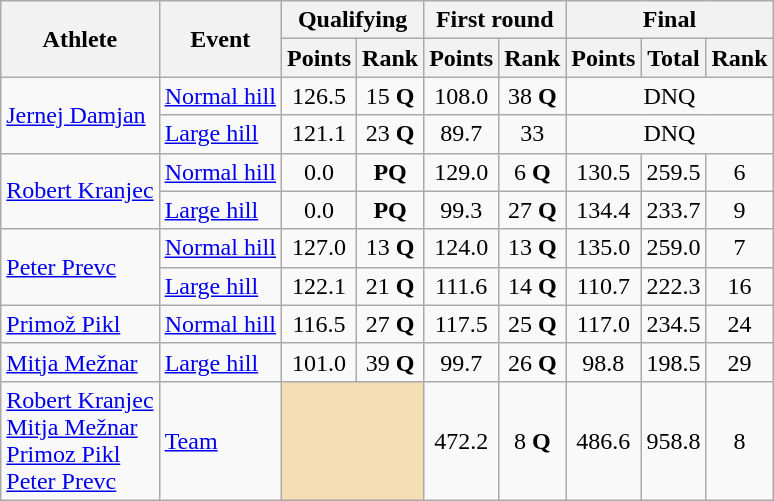<table class="wikitable">
<tr>
<th rowspan="2">Athlete</th>
<th rowspan="2">Event</th>
<th colspan="2">Qualifying</th>
<th colspan="2">First round</th>
<th colspan="3">Final</th>
</tr>
<tr>
<th>Points</th>
<th>Rank</th>
<th>Points</th>
<th>Rank</th>
<th>Points</th>
<th>Total</th>
<th>Rank</th>
</tr>
<tr>
<td rowspan=2><a href='#'>Jernej Damjan</a></td>
<td><a href='#'>Normal hill</a></td>
<td align="center">126.5</td>
<td align="center">15 <strong>Q</strong></td>
<td align="center">108.0</td>
<td align="center">38 <strong>Q</strong></td>
<td colspan=3 align="center">DNQ</td>
</tr>
<tr>
<td><a href='#'>Large hill</a></td>
<td align="center">121.1</td>
<td align="center">23 <strong>Q</strong></td>
<td align="center">89.7</td>
<td align="center">33</td>
<td colspan=3 align="center">DNQ</td>
</tr>
<tr>
<td rowspan=2><a href='#'>Robert Kranjec</a></td>
<td><a href='#'>Normal hill</a></td>
<td align="center">0.0</td>
<td align="center"><strong>PQ</strong></td>
<td align="center">129.0</td>
<td align="center">6 <strong>Q</strong></td>
<td align="center">130.5</td>
<td align="center">259.5</td>
<td align="center">6</td>
</tr>
<tr>
<td><a href='#'>Large hill</a></td>
<td align="center">0.0</td>
<td align="center"><strong>PQ</strong></td>
<td align="center">99.3</td>
<td align="center">27 <strong>Q</strong></td>
<td align="center">134.4</td>
<td align="center">233.7</td>
<td align="center">9</td>
</tr>
<tr>
<td rowspan=2><a href='#'>Peter Prevc</a></td>
<td><a href='#'>Normal hill</a></td>
<td align="center">127.0</td>
<td align="center">13 <strong>Q</strong></td>
<td align="center">124.0</td>
<td align="center">13 <strong>Q</strong></td>
<td align="center">135.0</td>
<td align="center">259.0</td>
<td align="center">7</td>
</tr>
<tr>
<td><a href='#'>Large hill</a></td>
<td align="center">122.1</td>
<td align="center">21 <strong>Q</strong></td>
<td align="center">111.6</td>
<td align="center">14 <strong>Q</strong></td>
<td align="center">110.7</td>
<td align="center">222.3</td>
<td align="center">16</td>
</tr>
<tr>
<td><a href='#'>Primož Pikl</a></td>
<td><a href='#'>Normal hill</a></td>
<td align="center">116.5</td>
<td align="center">27 <strong>Q</strong></td>
<td align="center">117.5</td>
<td align="center">25 <strong>Q</strong></td>
<td align="center">117.0</td>
<td align="center">234.5</td>
<td align="center">24</td>
</tr>
<tr>
<td><a href='#'>Mitja Mežnar</a></td>
<td><a href='#'>Large hill</a></td>
<td align="center">101.0</td>
<td align="center">39 <strong>Q</strong></td>
<td align="center">99.7</td>
<td align="center">26 <strong>Q</strong></td>
<td align="center">98.8</td>
<td align="center">198.5</td>
<td align="center">29</td>
</tr>
<tr>
<td><a href='#'>Robert Kranjec</a><br><a href='#'>Mitja Mežnar</a><br><a href='#'>Primoz Pikl</a><br><a href='#'>Peter Prevc</a></td>
<td><a href='#'>Team</a></td>
<td colspan= 2 bgcolor="wheat"></td>
<td align="center">472.2</td>
<td align="center">8 <strong>Q</strong></td>
<td align="center">486.6</td>
<td align="center">958.8</td>
<td align="center">8</td>
</tr>
</table>
